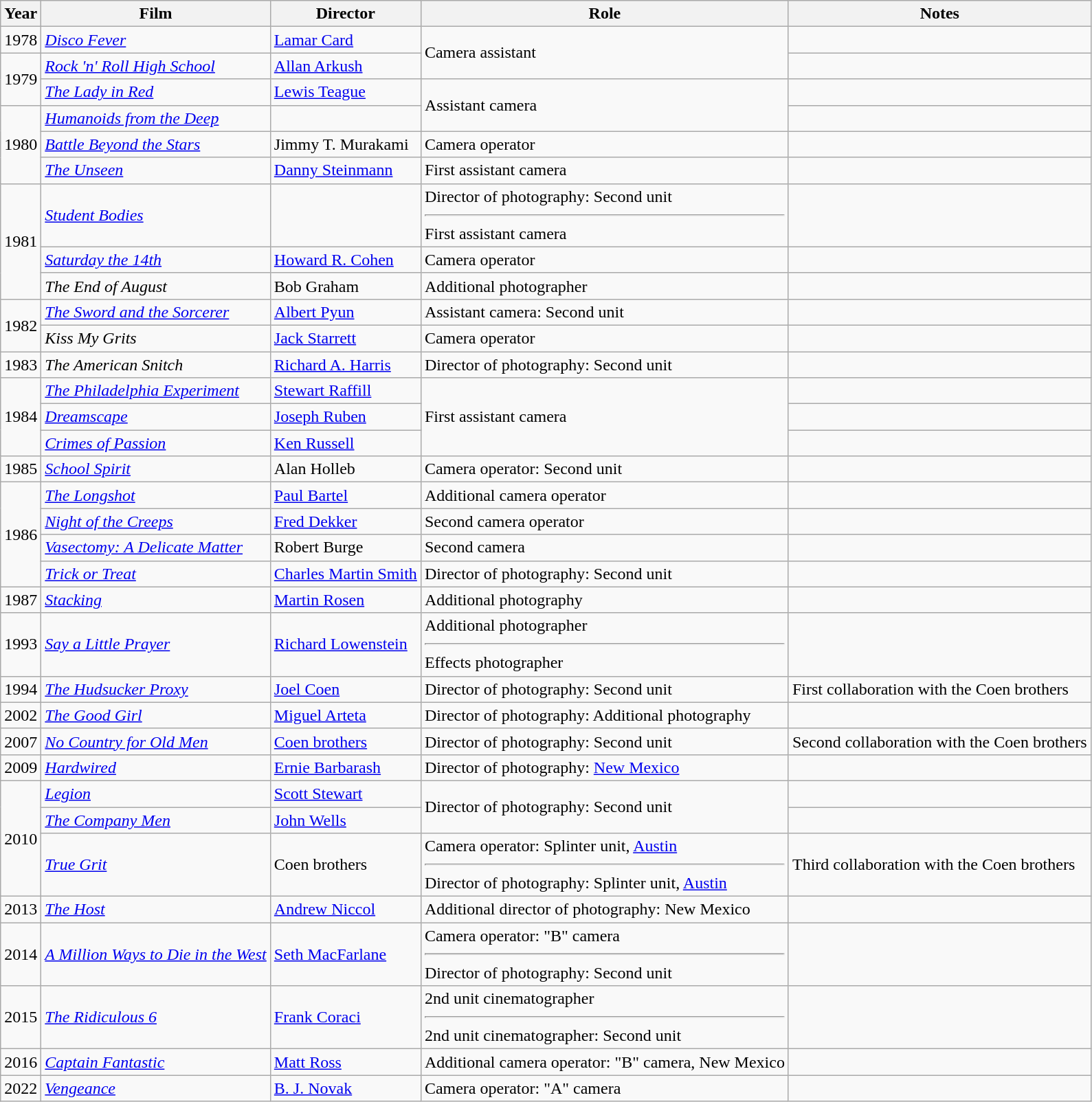<table class="wikitable">
<tr>
<th>Year</th>
<th>Film</th>
<th>Director</th>
<th>Role</th>
<th>Notes</th>
</tr>
<tr>
<td>1978</td>
<td><em><a href='#'>Disco Fever</a></em></td>
<td><a href='#'>Lamar Card</a></td>
<td rowspan=2>Camera assistant</td>
<td></td>
</tr>
<tr>
<td rowspan=2>1979</td>
<td><em><a href='#'>Rock 'n' Roll High School</a></em></td>
<td><a href='#'>Allan Arkush</a></td>
<td></td>
</tr>
<tr>
<td><em><a href='#'>The Lady in Red</a></em></td>
<td><a href='#'>Lewis Teague</a></td>
<td rowspan=2>Assistant camera</td>
<td></td>
</tr>
<tr>
<td rowspan=3>1980</td>
<td><em><a href='#'>Humanoids from the Deep</a></em></td>
<td></td>
<td></td>
</tr>
<tr>
<td><em><a href='#'>Battle Beyond the Stars</a></em></td>
<td>Jimmy T. Murakami</td>
<td>Camera operator</td>
<td></td>
</tr>
<tr>
<td><em><a href='#'>The Unseen</a></em></td>
<td><a href='#'>Danny Steinmann</a></td>
<td>First assistant camera</td>
<td></td>
</tr>
<tr>
<td rowspan=3>1981</td>
<td><em><a href='#'>Student Bodies</a></em></td>
<td></td>
<td>Director of photography: Second unit<hr>First assistant camera</td>
<td></td>
</tr>
<tr>
<td><em><a href='#'>Saturday the 14th</a></em></td>
<td><a href='#'>Howard R. Cohen</a></td>
<td>Camera operator</td>
<td></td>
</tr>
<tr>
<td><em>The End of August</em></td>
<td>Bob Graham</td>
<td>Additional photographer</td>
<td></td>
</tr>
<tr>
<td rowspan=2>1982</td>
<td><em><a href='#'>The Sword and the Sorcerer</a></em></td>
<td><a href='#'>Albert Pyun</a></td>
<td>Assistant camera: Second unit</td>
<td></td>
</tr>
<tr>
<td><em>Kiss My Grits</em></td>
<td><a href='#'>Jack Starrett</a></td>
<td>Camera operator</td>
<td></td>
</tr>
<tr>
<td>1983</td>
<td><em>The American Snitch</em></td>
<td><a href='#'>Richard A. Harris</a></td>
<td>Director of photography: Second unit</td>
<td></td>
</tr>
<tr>
<td rowspan=3>1984</td>
<td><em><a href='#'>The Philadelphia Experiment</a></em></td>
<td><a href='#'>Stewart Raffill</a></td>
<td rowspan=3>First assistant camera</td>
<td></td>
</tr>
<tr>
<td><em><a href='#'>Dreamscape</a></em></td>
<td><a href='#'>Joseph Ruben</a></td>
<td></td>
</tr>
<tr>
<td><em><a href='#'>Crimes of Passion</a></em></td>
<td><a href='#'>Ken Russell</a></td>
<td></td>
</tr>
<tr>
<td>1985</td>
<td><em><a href='#'>School Spirit</a></em></td>
<td>Alan Holleb</td>
<td>Camera operator: Second unit</td>
<td></td>
</tr>
<tr>
<td rowspan=4>1986</td>
<td><em><a href='#'>The Longshot</a></em></td>
<td><a href='#'>Paul Bartel</a></td>
<td>Additional camera operator</td>
<td></td>
</tr>
<tr>
<td><em><a href='#'>Night of the Creeps</a></em></td>
<td><a href='#'>Fred Dekker</a></td>
<td>Second camera operator</td>
<td></td>
</tr>
<tr>
<td><em><a href='#'>Vasectomy: A Delicate Matter</a></em></td>
<td>Robert Burge</td>
<td>Second camera</td>
<td></td>
</tr>
<tr>
<td><em><a href='#'>Trick or Treat</a></em></td>
<td><a href='#'>Charles Martin Smith</a></td>
<td>Director of photography: Second unit</td>
<td></td>
</tr>
<tr>
<td>1987</td>
<td><em><a href='#'>Stacking</a></em></td>
<td><a href='#'>Martin Rosen</a></td>
<td>Additional photography</td>
<td></td>
</tr>
<tr>
<td>1993</td>
<td><em><a href='#'>Say a Little Prayer</a></em></td>
<td><a href='#'>Richard Lowenstein</a></td>
<td>Additional photographer<hr>Effects photographer</td>
<td></td>
</tr>
<tr>
<td>1994</td>
<td><em><a href='#'>The Hudsucker Proxy</a></em></td>
<td><a href='#'>Joel Coen</a></td>
<td>Director of photography: Second unit</td>
<td>First collaboration with the Coen brothers</td>
</tr>
<tr>
<td>2002</td>
<td><em><a href='#'>The Good Girl</a></em></td>
<td><a href='#'>Miguel Arteta</a></td>
<td>Director of photography: Additional photography</td>
<td></td>
</tr>
<tr>
<td>2007</td>
<td><em><a href='#'>No Country for Old Men</a></em></td>
<td><a href='#'>Coen brothers</a></td>
<td>Director of photography: Second unit</td>
<td>Second collaboration with the Coen brothers</td>
</tr>
<tr>
<td>2009</td>
<td><em><a href='#'>Hardwired</a></em></td>
<td><a href='#'>Ernie Barbarash</a></td>
<td>Director of photography: <a href='#'>New Mexico</a></td>
<td></td>
</tr>
<tr>
<td rowspan=3>2010</td>
<td><em><a href='#'>Legion</a></em></td>
<td><a href='#'>Scott Stewart</a></td>
<td rowspan=2>Director of photography: Second unit</td>
<td></td>
</tr>
<tr>
<td><em><a href='#'>The Company Men</a></em></td>
<td><a href='#'>John Wells</a></td>
<td></td>
</tr>
<tr>
<td><em><a href='#'>True Grit</a></em></td>
<td>Coen brothers</td>
<td>Camera operator: Splinter unit, <a href='#'>Austin</a><hr>Director of photography: Splinter unit, <a href='#'>Austin</a></td>
<td>Third collaboration with the Coen brothers</td>
</tr>
<tr>
<td>2013</td>
<td><em><a href='#'>The Host</a></em></td>
<td><a href='#'>Andrew Niccol</a></td>
<td>Additional director of photography: New Mexico</td>
<td></td>
</tr>
<tr>
<td>2014</td>
<td><em><a href='#'>A Million Ways to Die in the West</a></em></td>
<td><a href='#'>Seth MacFarlane</a></td>
<td>Camera operator: "B" camera<hr>Director of photography: Second unit</td>
<td></td>
</tr>
<tr>
<td>2015</td>
<td><em><a href='#'>The Ridiculous 6</a></em></td>
<td><a href='#'>Frank Coraci</a></td>
<td>2nd unit cinematographer<hr>2nd unit cinematographer: Second unit</td>
<td></td>
</tr>
<tr>
<td>2016</td>
<td><em><a href='#'>Captain Fantastic</a></em></td>
<td><a href='#'>Matt Ross</a></td>
<td>Additional camera operator: "B" camera, New Mexico</td>
<td></td>
</tr>
<tr>
<td>2022</td>
<td><em><a href='#'>Vengeance</a></em></td>
<td><a href='#'>B. J. Novak</a></td>
<td>Camera operator: "A" camera</td>
<td></td>
</tr>
</table>
